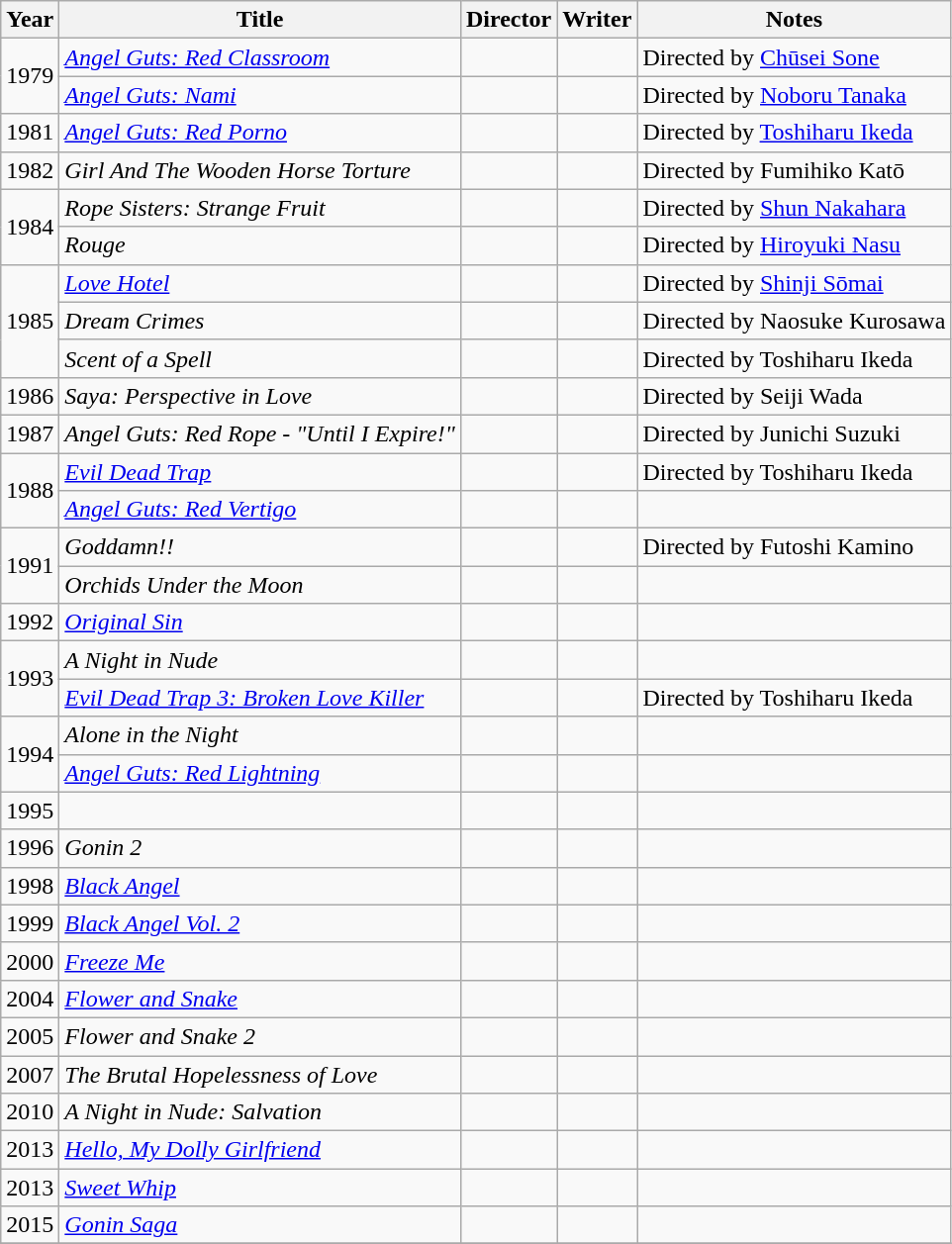<table class="wikitable">
<tr>
<th>Year</th>
<th>Title</th>
<th>Director</th>
<th>Writer</th>
<th>Notes</th>
</tr>
<tr>
<td rowspan=2>1979</td>
<td><em><a href='#'>Angel Guts: Red Classroom</a></em></td>
<td></td>
<td></td>
<td>Directed by <a href='#'>Chūsei Sone</a></td>
</tr>
<tr>
<td><em><a href='#'>Angel Guts: Nami</a></em></td>
<td></td>
<td></td>
<td>Directed by <a href='#'>Noboru Tanaka</a></td>
</tr>
<tr>
<td>1981</td>
<td><em><a href='#'>Angel Guts: Red Porno</a></em></td>
<td></td>
<td></td>
<td>Directed by <a href='#'>Toshiharu Ikeda</a></td>
</tr>
<tr>
<td>1982</td>
<td><em>Girl And The Wooden Horse Torture</em></td>
<td></td>
<td></td>
<td>Directed by Fumihiko Katō</td>
</tr>
<tr>
<td rowspan=2>1984</td>
<td><em>Rope Sisters: Strange Fruit</em></td>
<td></td>
<td></td>
<td>Directed by <a href='#'>Shun Nakahara</a></td>
</tr>
<tr>
<td><em>Rouge</em></td>
<td></td>
<td></td>
<td>Directed by <a href='#'>Hiroyuki Nasu</a></td>
</tr>
<tr>
<td rowspan=3>1985</td>
<td><em><a href='#'>Love Hotel</a></em></td>
<td></td>
<td></td>
<td>Directed by <a href='#'>Shinji Sōmai</a></td>
</tr>
<tr>
<td><em>Dream Crimes</em></td>
<td></td>
<td></td>
<td>Directed by Naosuke Kurosawa</td>
</tr>
<tr>
<td><em>Scent of a Spell</em></td>
<td></td>
<td></td>
<td>Directed by Toshiharu Ikeda</td>
</tr>
<tr>
<td>1986</td>
<td><em>Saya: Perspective in Love</em></td>
<td></td>
<td></td>
<td>Directed by Seiji Wada</td>
</tr>
<tr>
<td>1987</td>
<td><em>Angel Guts: Red Rope - "Until I Expire!"</em></td>
<td></td>
<td></td>
<td>Directed by Junichi Suzuki</td>
</tr>
<tr>
<td rowspan=2>1988</td>
<td><em><a href='#'>Evil Dead Trap</a></em></td>
<td></td>
<td></td>
<td>Directed by Toshiharu Ikeda</td>
</tr>
<tr>
<td><em><a href='#'>Angel Guts: Red Vertigo</a></em></td>
<td></td>
<td></td>
<td></td>
</tr>
<tr>
<td rowspan=2>1991</td>
<td><em>Goddamn!!</em></td>
<td></td>
<td></td>
<td>Directed by Futoshi Kamino</td>
</tr>
<tr>
<td><em>Orchids Under the Moon</em></td>
<td></td>
<td></td>
<td></td>
</tr>
<tr>
<td>1992</td>
<td><em><a href='#'>Original Sin</a></em></td>
<td></td>
<td></td>
<td></td>
</tr>
<tr>
<td rowspan=2>1993</td>
<td><em>A Night in Nude</em></td>
<td></td>
<td></td>
<td></td>
</tr>
<tr>
<td><em><a href='#'>Evil Dead Trap 3: Broken Love Killer</a></em></td>
<td></td>
<td></td>
<td>Directed by Toshiharu Ikeda</td>
</tr>
<tr>
<td rowspan=2>1994</td>
<td><em>Alone in the Night</em></td>
<td></td>
<td></td>
<td></td>
</tr>
<tr>
<td><a href='#'><em>Angel Guts: Red Lightning</em></a></td>
<td></td>
<td></td>
<td></td>
</tr>
<tr>
<td>1995</td>
<td></td>
<td></td>
<td></td>
<td></td>
</tr>
<tr>
<td>1996</td>
<td><em>Gonin 2</em></td>
<td></td>
<td></td>
<td></td>
</tr>
<tr>
<td>1998</td>
<td><em><a href='#'>Black Angel</a></em></td>
<td></td>
<td></td>
<td></td>
</tr>
<tr>
<td>1999</td>
<td><em><a href='#'>Black Angel Vol. 2</a></em></td>
<td></td>
<td></td>
<td></td>
</tr>
<tr>
<td>2000</td>
<td><em><a href='#'>Freeze Me</a></em></td>
<td></td>
<td></td>
<td></td>
</tr>
<tr>
<td>2004</td>
<td><em><a href='#'>Flower and Snake</a></em></td>
<td></td>
<td></td>
<td></td>
</tr>
<tr>
<td>2005</td>
<td><em>Flower and Snake 2</em></td>
<td></td>
<td></td>
<td></td>
</tr>
<tr>
<td>2007</td>
<td><em>The Brutal Hopelessness of Love</em></td>
<td></td>
<td></td>
<td></td>
</tr>
<tr>
<td>2010</td>
<td><em>A Night in Nude: Salvation</em></td>
<td></td>
<td></td>
<td></td>
</tr>
<tr>
<td>2013</td>
<td><em><a href='#'>Hello, My Dolly Girlfriend</a></em></td>
<td></td>
<td></td>
<td></td>
</tr>
<tr>
<td>2013</td>
<td><em><a href='#'>Sweet Whip</a></em></td>
<td></td>
<td></td>
<td></td>
</tr>
<tr>
<td>2015</td>
<td><em><a href='#'>Gonin Saga</a></em></td>
<td></td>
<td></td>
<td></td>
</tr>
<tr>
</tr>
</table>
